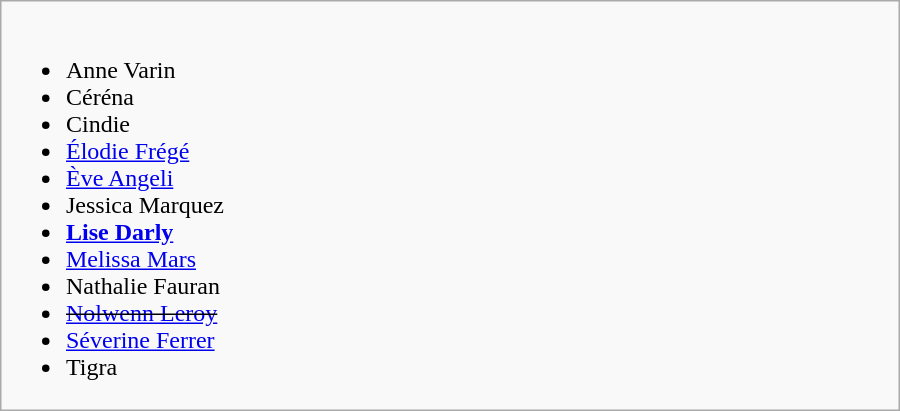<table class="wikitable collapsible" style="margin: 1em auto 1em auto">
<tr>
<td style="width:37em"><br><ul><li>Anne Varin</li><li>Céréna</li><li>Cindie</li><li><a href='#'>Élodie Frégé</a></li><li><a href='#'>Ève Angeli</a></li><li>Jessica Marquez</li><li><strong><a href='#'>Lise Darly</a></strong></li><li><a href='#'>Melissa Mars</a></li><li>Nathalie Fauran</li><li><s><a href='#'>Nolwenn Leroy</a></s></li><li><a href='#'>Séverine Ferrer</a></li><li>Tigra</li></ul></td>
</tr>
</table>
